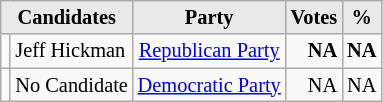<table class=wikitable style="font-size:85%; text-align:right;">
<tr>
<th style="background-color:#E9E9E9" align=center colspan=2>Candidates</th>
<th style="background-color:#E9E9E9" align=center>Party</th>
<th style="background-color:#E9E9E9" align=center>Votes</th>
<th style="background-color:#E9E9E9" align=center>%</th>
</tr>
<tr>
<td></td>
<td align=left>Jeff Hickman</td>
<td align=center><a href='#'>Republican Party</a></td>
<td><strong>NA</strong></td>
<td><strong>NA</strong></td>
</tr>
<tr>
<td></td>
<td align=left>No Candidate</td>
<td align=center><a href='#'>Democratic Party</a></td>
<td>NA</td>
<td>NA</td>
</tr>
</table>
